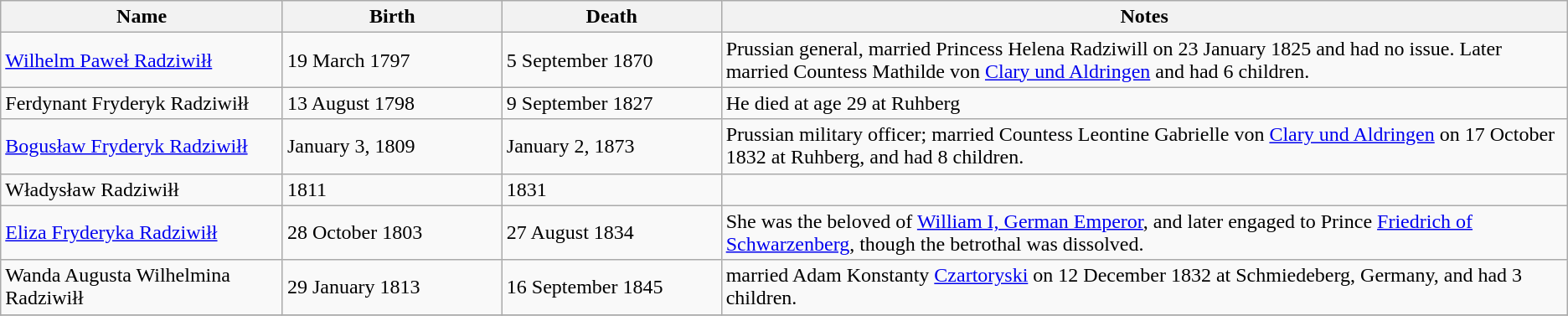<table class="wikitable sortable">
<tr>
<th width="18%">Name</th>
<th width="14%">Birth</th>
<th width="14%">Death</th>
<th width="62%">Notes</th>
</tr>
<tr>
<td><a href='#'>Wilhelm Paweł Radziwiłł</a></td>
<td>19 March 1797</td>
<td>5 September 1870</td>
<td>Prussian general, married Princess Helena Radziwill on 23 January 1825 and had no issue. Later married Countess Mathilde von <a href='#'>Clary und Aldringen</a> and had 6 children.</td>
</tr>
<tr>
<td>Ferdynant Fryderyk Radziwiłł</td>
<td>13 August 1798</td>
<td>9 September 1827</td>
<td>He died at age 29 at Ruhberg</td>
</tr>
<tr>
<td><a href='#'>Bogusław Fryderyk Radziwiłł</a></td>
<td>January 3, 1809</td>
<td>January 2, 1873</td>
<td>Prussian military officer; married Countess Leontine Gabrielle von <a href='#'>Clary und Aldringen</a> on 17 October 1832 at Ruhberg, and had 8 children.</td>
</tr>
<tr>
<td>Władysław Radziwiłł</td>
<td>1811</td>
<td>1831</td>
<td></td>
</tr>
<tr>
<td><a href='#'>Eliza Fryderyka Radziwiłł</a></td>
<td>28 October 1803</td>
<td>27 August 1834</td>
<td>She was the beloved of <a href='#'>William I, German Emperor</a>, and later engaged to Prince <a href='#'>Friedrich of Schwarzenberg</a>, though the betrothal was dissolved.</td>
</tr>
<tr>
<td>Wanda Augusta Wilhelmina Radziwiłł</td>
<td>29 January 1813</td>
<td>16 September 1845</td>
<td>married Adam Konstanty <a href='#'>Czartoryski</a> on 12 December 1832 at Schmiedeberg, Germany, and had 3 children.</td>
</tr>
<tr>
</tr>
</table>
